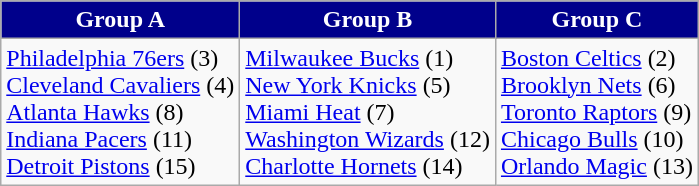<table class="wikitable">
<tr>
<th style="background:darkblue; color:white;" scope="col">Group A</th>
<th style="background:darkblue; color:white;" scope="col">Group B</th>
<th style="background:darkblue; color:white;" scope="col">Group C</th>
</tr>
<tr>
<td><a href='#'>Philadelphia 76ers</a> (3)<br><a href='#'>Cleveland Cavaliers</a> (4)<br><a href='#'>Atlanta Hawks</a> (8)<br><a href='#'>Indiana Pacers</a> (11)<br><a href='#'>Detroit Pistons</a> (15)</td>
<td><a href='#'>Milwaukee Bucks</a> (1)<br><a href='#'>New York Knicks</a> (5)<br><a href='#'>Miami Heat</a> (7)<br><a href='#'>Washington Wizards</a> (12)<br><a href='#'>Charlotte Hornets</a> (14)</td>
<td><a href='#'>Boston Celtics</a> (2)<br><a href='#'>Brooklyn Nets</a> (6)<br><a href='#'>Toronto Raptors</a> (9)<br><a href='#'>Chicago Bulls</a> (10)<br><a href='#'>Orlando Magic</a> (13)</td>
</tr>
</table>
